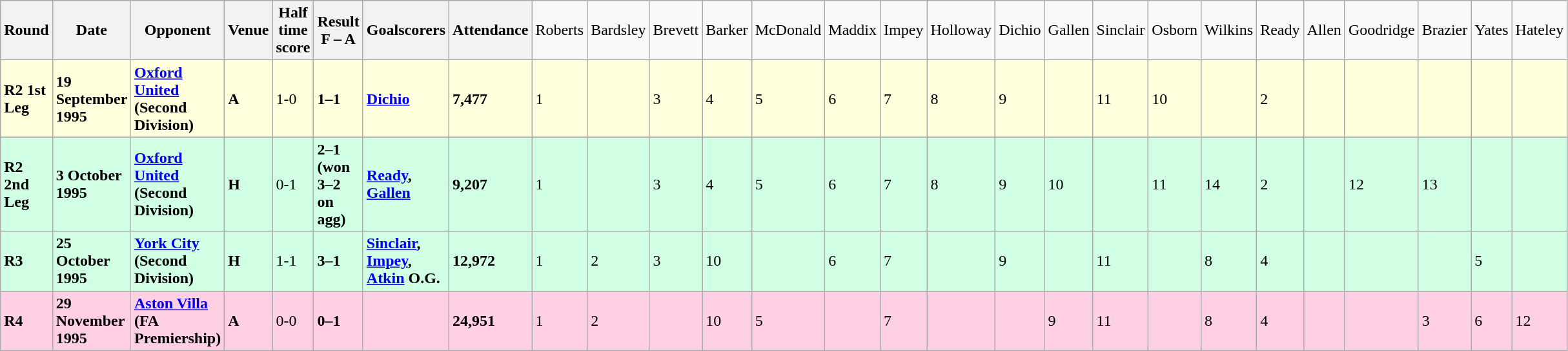<table class="wikitable">
<tr>
<th><strong>Round</strong></th>
<th><strong>Date</strong></th>
<th><strong>Opponent</strong></th>
<th><strong>Venue</strong></th>
<th><strong>Half time score</strong></th>
<th><strong>Result</strong><br><strong>F – A</strong></th>
<th><strong>Goalscorers</strong></th>
<th><strong>Attendance</strong></th>
<td>Roberts</td>
<td>Bardsley</td>
<td>Brevett</td>
<td>Barker</td>
<td>McDonald</td>
<td>Maddix</td>
<td>Impey</td>
<td>Holloway</td>
<td>Dichio</td>
<td>Gallen</td>
<td>Sinclair</td>
<td>Osborn</td>
<td>Wilkins</td>
<td>Ready</td>
<td>Allen</td>
<td>Goodridge</td>
<td>Brazier</td>
<td>Yates</td>
<td>Hateley</td>
</tr>
<tr style="background-color: #ffffdd;">
<td><strong>R2 1st Leg</strong></td>
<td><strong>19 September 1995</strong></td>
<td><strong><a href='#'>Oxford United</a> (Second Division)</strong></td>
<td><strong>A</strong></td>
<td>1-0</td>
<td><strong>1–1</strong></td>
<td><a href='#'><strong>Dichio</strong></a></td>
<td><strong>7,477</strong></td>
<td>1</td>
<td></td>
<td>3</td>
<td>4</td>
<td>5</td>
<td>6</td>
<td>7</td>
<td>8</td>
<td>9</td>
<td></td>
<td>11</td>
<td>10</td>
<td></td>
<td>2</td>
<td></td>
<td></td>
<td></td>
<td></td>
<td></td>
</tr>
<tr style="background-color: #d0ffe3;">
<td><strong>R2 2nd Leg</strong></td>
<td><strong>3 October 1995</strong></td>
<td><strong><a href='#'>Oxford United</a> (Second Division)</strong></td>
<td><strong>H</strong></td>
<td>0-1</td>
<td><strong>2–1 (won 3–2 on agg)</strong></td>
<td><strong><a href='#'>Ready</a>, <a href='#'>Gallen</a></strong></td>
<td><strong>9,207</strong></td>
<td>1</td>
<td></td>
<td>3</td>
<td>4</td>
<td>5</td>
<td>6</td>
<td>7</td>
<td>8</td>
<td>9</td>
<td>10</td>
<td></td>
<td>11</td>
<td>14</td>
<td>2</td>
<td></td>
<td>12</td>
<td>13</td>
<td></td>
<td></td>
</tr>
<tr style="background-color: #d0ffe3;">
<td><strong>R3</strong></td>
<td><strong>25 October 1995</strong></td>
<td><strong><a href='#'>York City</a> (Second Division)</strong></td>
<td><strong>H</strong></td>
<td>1-1</td>
<td><strong>3–1</strong></td>
<td><strong><a href='#'>Sinclair</a>, <a href='#'>Impey</a>, <a href='#'>Atkin</a> O.G.</strong></td>
<td><strong>12,972</strong></td>
<td>1</td>
<td>2</td>
<td>3</td>
<td>10</td>
<td></td>
<td>6</td>
<td>7</td>
<td></td>
<td>9</td>
<td></td>
<td>11</td>
<td></td>
<td>8</td>
<td>4</td>
<td></td>
<td></td>
<td></td>
<td>5</td>
<td></td>
</tr>
<tr style="background-color: #ffd0e3;">
<td><strong>R4</strong></td>
<td><strong>29 November 1995</strong></td>
<td><strong><a href='#'>Aston Villa</a> (FA Premiership)</strong></td>
<td><strong>A</strong></td>
<td>0-0</td>
<td><strong>0–1</strong></td>
<td></td>
<td><strong>24,951</strong></td>
<td>1</td>
<td>2</td>
<td></td>
<td>10</td>
<td>5</td>
<td></td>
<td>7</td>
<td></td>
<td></td>
<td>9</td>
<td>11</td>
<td></td>
<td>8</td>
<td>4</td>
<td></td>
<td></td>
<td>3</td>
<td>6</td>
<td>12</td>
</tr>
</table>
